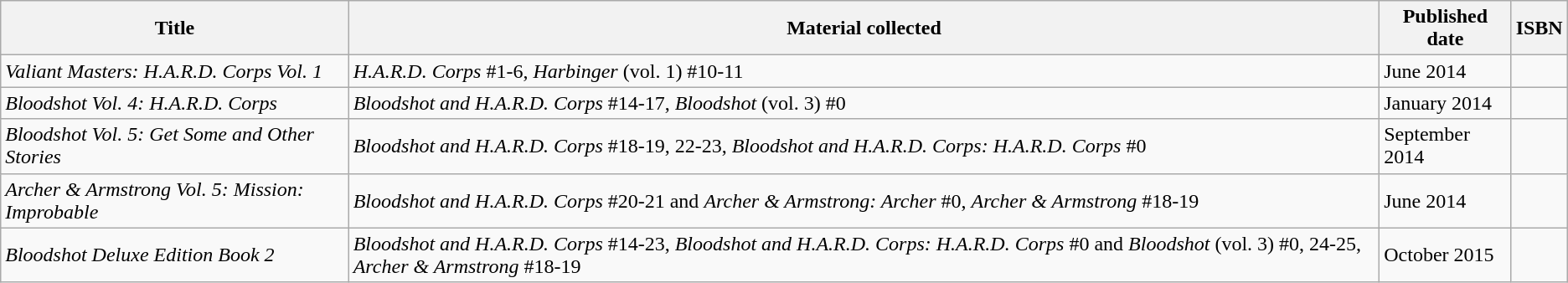<table class="wikitable">
<tr>
<th>Title</th>
<th>Material collected</th>
<th>Published date</th>
<th>ISBN</th>
</tr>
<tr>
<td><em>Valiant Masters: H.A.R.D. Corps Vol. 1</em></td>
<td><em>H.A.R.D. Corps</em> #1-6, <em>Harbinger</em> (vol. 1) #10-11</td>
<td>June 2014</td>
<td></td>
</tr>
<tr>
<td><em>Bloodshot Vol. 4: H.A.R.D. Corps</em></td>
<td><em>Bloodshot and H.A.R.D. Corps</em> #14-17, <em>Bloodshot</em> (vol. 3)  #0</td>
<td>January 2014</td>
<td></td>
</tr>
<tr>
<td><em>Bloodshot Vol. 5: Get Some and Other Stories</em></td>
<td><em>Bloodshot and H.A.R.D. Corps</em> #18-19, 22-23, <em>Bloodshot and H.A.R.D. Corps: H.A.R.D. Corps</em> #0</td>
<td>September 2014</td>
<td></td>
</tr>
<tr>
<td><em>Archer & Armstrong Vol. 5: Mission: Improbable</em></td>
<td><em>Bloodshot and H.A.R.D. Corps</em> #20-21 and <em>Archer & Armstrong: Archer</em> #0, <em>Archer & Armstrong</em> #18-19</td>
<td>June 2014</td>
<td></td>
</tr>
<tr>
<td><em>Bloodshot Deluxe Edition Book 2</em></td>
<td><em>Bloodshot and H.A.R.D. Corps</em> #14-23, <em>Bloodshot and H.A.R.D. Corps: H.A.R.D. Corps</em> #0 and <em>Bloodshot</em> (vol. 3) #0, 24-25, <em>Archer & Armstrong</em> #18-19</td>
<td>October 2015</td>
<td></td>
</tr>
</table>
